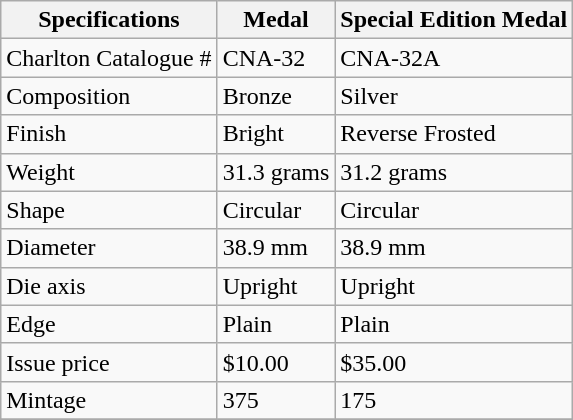<table class="wikitable">
<tr>
<th>Specifications</th>
<th>Medal</th>
<th>Special Edition Medal</th>
</tr>
<tr>
<td>Charlton Catalogue #</td>
<td>CNA-32</td>
<td>CNA-32A</td>
</tr>
<tr>
<td>Composition</td>
<td>Bronze</td>
<td>Silver</td>
</tr>
<tr>
<td>Finish</td>
<td>Bright</td>
<td>Reverse Frosted</td>
</tr>
<tr>
<td>Weight</td>
<td>31.3 grams</td>
<td>31.2 grams</td>
</tr>
<tr>
<td>Shape</td>
<td>Circular</td>
<td>Circular</td>
</tr>
<tr>
<td>Diameter</td>
<td>38.9 mm</td>
<td>38.9 mm</td>
</tr>
<tr>
<td>Die axis</td>
<td>Upright</td>
<td>Upright</td>
</tr>
<tr>
<td>Edge</td>
<td>Plain</td>
<td>Plain</td>
</tr>
<tr>
<td>Issue price</td>
<td>$10.00</td>
<td>$35.00</td>
</tr>
<tr>
<td>Mintage</td>
<td>375</td>
<td>175</td>
</tr>
<tr>
</tr>
</table>
